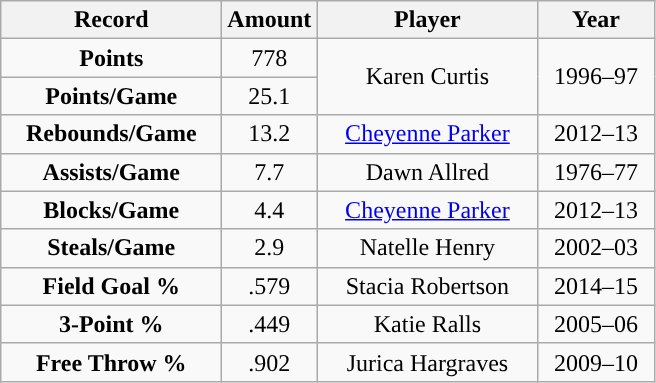<table class="wikitable">
<tr>
<th style="width:140px; ">Record</th>
<th style="width:35px; ">Amount</th>
<th style="width:140px; ">Player</th>
<th style="width:70px; ">Year</th>
</tr>
<tr style="text-align:center;">
<td><strong>Points</strong></td>
<td>778</td>
<td rowspan=2>Karen Curtis</td>
<td rowspan=2>1996–97</td>
</tr>
<tr style="text-align:center;">
<td><strong>Points/Game</strong></td>
<td>25.1</td>
</tr>
<tr style="text-align:center;">
<td><strong>Rebounds/Game</strong></td>
<td>13.2</td>
<td><a href='#'>Cheyenne Parker</a></td>
<td>2012–13</td>
</tr>
<tr style="text-align:center;">
<td><strong>Assists/Game</strong></td>
<td>7.7</td>
<td>Dawn Allred</td>
<td>1976–77</td>
</tr>
<tr style="text-align:center;">
<td><strong>Blocks/Game</strong></td>
<td>4.4</td>
<td><a href='#'>Cheyenne Parker</a></td>
<td>2012–13</td>
</tr>
<tr style="text-align:center;">
<td><strong>Steals/Game</strong></td>
<td>2.9</td>
<td>Natelle Henry</td>
<td>2002–03</td>
</tr>
<tr style="text-align:center;">
<td><strong>Field Goal %</strong></td>
<td>.579</td>
<td>Stacia Robertson</td>
<td>2014–15</td>
</tr>
<tr style="text-align:center;">
<td><strong>3-Point %</strong></td>
<td>.449</td>
<td>Katie Ralls</td>
<td>2005–06</td>
</tr>
<tr style="text-align:center;">
<td><strong>Free Throw %</strong></td>
<td>.902</td>
<td>Jurica Hargraves</td>
<td>2009–10</td>
</tr>
</table>
